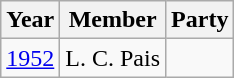<table class="wikitable sortable">
<tr>
<th>Year</th>
<th>Member</th>
<th colspan="2">Party</th>
</tr>
<tr>
<td><a href='#'>1952</a></td>
<td>L. C. Pais</td>
<td></td>
</tr>
</table>
